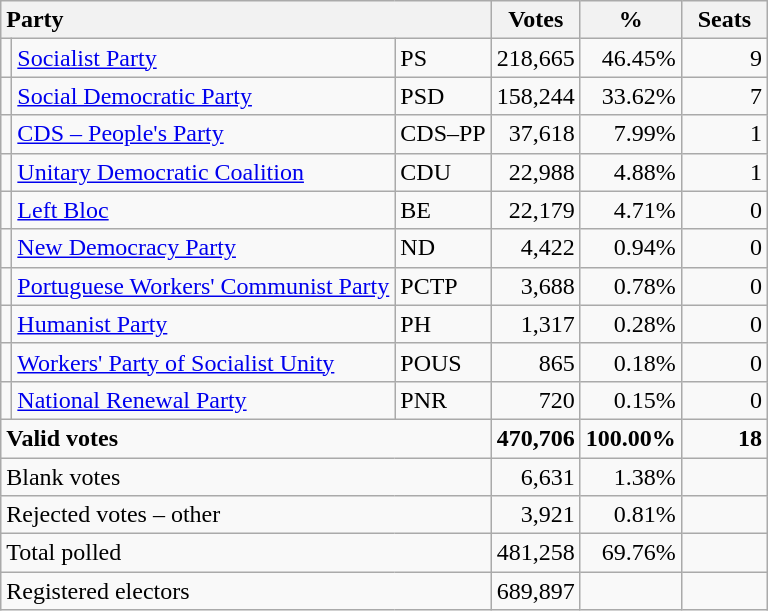<table class="wikitable" border="1" style="text-align:right;">
<tr>
<th style="text-align:left;" colspan=3>Party</th>
<th align=center width="50">Votes</th>
<th align=center width="50">%</th>
<th align=center width="50">Seats</th>
</tr>
<tr>
<td></td>
<td align=left><a href='#'>Socialist Party</a></td>
<td align=left>PS</td>
<td>218,665</td>
<td>46.45%</td>
<td>9</td>
</tr>
<tr>
<td></td>
<td align=left><a href='#'>Social Democratic Party</a></td>
<td align=left>PSD</td>
<td>158,244</td>
<td>33.62%</td>
<td>7</td>
</tr>
<tr>
<td></td>
<td align=left><a href='#'>CDS – People's Party</a></td>
<td align=left style="white-space: nowrap;">CDS–PP</td>
<td>37,618</td>
<td>7.99%</td>
<td>1</td>
</tr>
<tr>
<td></td>
<td align=left style="white-space: nowrap;"><a href='#'>Unitary Democratic Coalition</a></td>
<td align=left>CDU</td>
<td>22,988</td>
<td>4.88%</td>
<td>1</td>
</tr>
<tr>
<td></td>
<td align=left><a href='#'>Left Bloc</a></td>
<td align=left>BE</td>
<td>22,179</td>
<td>4.71%</td>
<td>0</td>
</tr>
<tr>
<td></td>
<td align=left><a href='#'>New Democracy Party</a></td>
<td align=left>ND</td>
<td>4,422</td>
<td>0.94%</td>
<td>0</td>
</tr>
<tr>
<td></td>
<td align=left><a href='#'>Portuguese Workers' Communist Party</a></td>
<td align=left>PCTP</td>
<td>3,688</td>
<td>0.78%</td>
<td>0</td>
</tr>
<tr>
<td></td>
<td align=left><a href='#'>Humanist Party</a></td>
<td align=left>PH</td>
<td>1,317</td>
<td>0.28%</td>
<td>0</td>
</tr>
<tr>
<td></td>
<td align=left><a href='#'>Workers' Party of Socialist Unity</a></td>
<td align=left>POUS</td>
<td>865</td>
<td>0.18%</td>
<td>0</td>
</tr>
<tr>
<td></td>
<td align=left><a href='#'>National Renewal Party</a></td>
<td align=left>PNR</td>
<td>720</td>
<td>0.15%</td>
<td>0</td>
</tr>
<tr style="font-weight:bold">
<td align=left colspan=3>Valid votes</td>
<td>470,706</td>
<td>100.00%</td>
<td>18</td>
</tr>
<tr>
<td align=left colspan=3>Blank votes</td>
<td>6,631</td>
<td>1.38%</td>
<td></td>
</tr>
<tr>
<td align=left colspan=3>Rejected votes – other</td>
<td>3,921</td>
<td>0.81%</td>
<td></td>
</tr>
<tr>
<td align=left colspan=3>Total polled</td>
<td>481,258</td>
<td>69.76%</td>
<td></td>
</tr>
<tr>
<td align=left colspan=3>Registered electors</td>
<td>689,897</td>
<td></td>
<td></td>
</tr>
</table>
